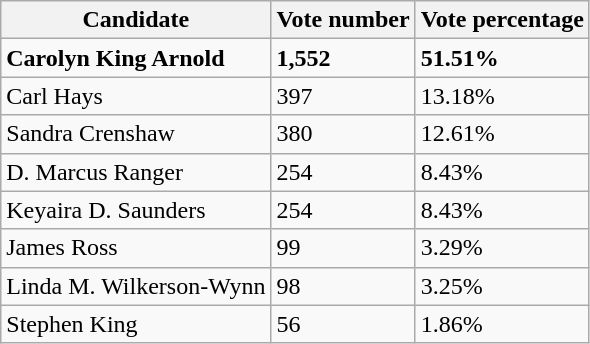<table class="wikitable">
<tr>
<th>Candidate</th>
<th>Vote number</th>
<th>Vote percentage</th>
</tr>
<tr>
<td><strong>Carolyn King Arnold</strong></td>
<td><strong>1,552</strong></td>
<td><strong>51.51%</strong></td>
</tr>
<tr>
<td>Carl Hays</td>
<td>397</td>
<td>13.18%</td>
</tr>
<tr>
<td>Sandra Crenshaw</td>
<td>380</td>
<td>12.61%</td>
</tr>
<tr>
<td>D. Marcus Ranger</td>
<td>254</td>
<td>8.43%</td>
</tr>
<tr>
<td>Keyaira D. Saunders</td>
<td>254</td>
<td>8.43%</td>
</tr>
<tr>
<td>James Ross</td>
<td>99</td>
<td>3.29%</td>
</tr>
<tr>
<td>Linda M. Wilkerson-Wynn</td>
<td>98</td>
<td>3.25%</td>
</tr>
<tr>
<td>Stephen King</td>
<td>56</td>
<td>1.86%</td>
</tr>
</table>
